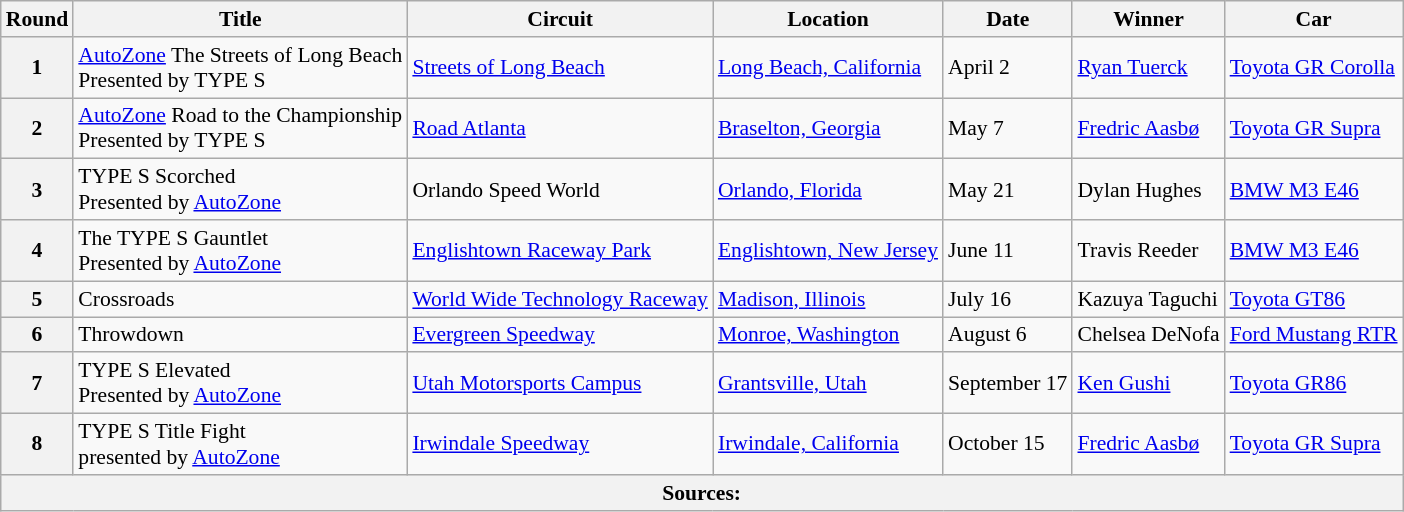<table class="wikitable" style="font-size: 90%;">
<tr>
<th>Round</th>
<th>Title</th>
<th>Circuit</th>
<th>Location</th>
<th>Date</th>
<th>Winner</th>
<th>Car</th>
</tr>
<tr>
<th>1</th>
<td><a href='#'>AutoZone</a> The Streets of Long Beach<br>Presented by TYPE S</td>
<td><a href='#'>Streets of Long Beach</a></td>
<td><a href='#'>Long Beach, California</a></td>
<td>April 2</td>
<td> <a href='#'>Ryan Tuerck</a></td>
<td><a href='#'>Toyota GR Corolla</a></td>
</tr>
<tr>
<th>2</th>
<td><a href='#'>AutoZone</a> Road to the Championship<br>Presented by TYPE S</td>
<td><a href='#'>Road Atlanta</a></td>
<td><a href='#'>Braselton, Georgia</a></td>
<td>May 7</td>
<td> <a href='#'>Fredric Aasbø</a></td>
<td><a href='#'>Toyota GR Supra</a></td>
</tr>
<tr>
<th>3</th>
<td>TYPE S Scorched<br>Presented by <a href='#'>AutoZone</a></td>
<td>Orlando Speed World</td>
<td><a href='#'>Orlando, Florida</a></td>
<td>May 21</td>
<td> Dylan Hughes</td>
<td><a href='#'>BMW M3 E46</a></td>
</tr>
<tr>
<th>4</th>
<td>The TYPE S Gauntlet<br>Presented by <a href='#'>AutoZone</a></td>
<td><a href='#'>Englishtown Raceway Park</a></td>
<td><a href='#'>Englishtown, New Jersey</a></td>
<td>June 11</td>
<td> Travis Reeder</td>
<td><a href='#'>BMW M3 E46</a></td>
</tr>
<tr>
<th>5</th>
<td>Crossroads</td>
<td><a href='#'>World Wide Technology Raceway</a></td>
<td><a href='#'>Madison, Illinois</a></td>
<td>July 16</td>
<td> Kazuya Taguchi</td>
<td><a href='#'>Toyota GT86</a></td>
</tr>
<tr>
<th>6</th>
<td>Throwdown</td>
<td><a href='#'>Evergreen Speedway</a></td>
<td><a href='#'>Monroe, Washington</a></td>
<td>August 6</td>
<td> Chelsea DeNofa</td>
<td><a href='#'>Ford Mustang RTR</a></td>
</tr>
<tr>
<th>7</th>
<td>TYPE S Elevated<br>Presented by <a href='#'>AutoZone</a></td>
<td><a href='#'>Utah Motorsports Campus</a></td>
<td><a href='#'>Grantsville, Utah</a></td>
<td>September 17</td>
<td> <a href='#'>Ken Gushi</a></td>
<td><a href='#'>Toyota GR86</a></td>
</tr>
<tr>
<th>8</th>
<td>TYPE S Title Fight<br>presented by <a href='#'>AutoZone</a></td>
<td><a href='#'>Irwindale Speedway</a></td>
<td><a href='#'>Irwindale, California</a></td>
<td>October 15</td>
<td> <a href='#'>Fredric Aasbø</a></td>
<td><a href='#'>Toyota GR Supra</a></td>
</tr>
<tr>
<th colspan=7>Sources:</th>
</tr>
</table>
